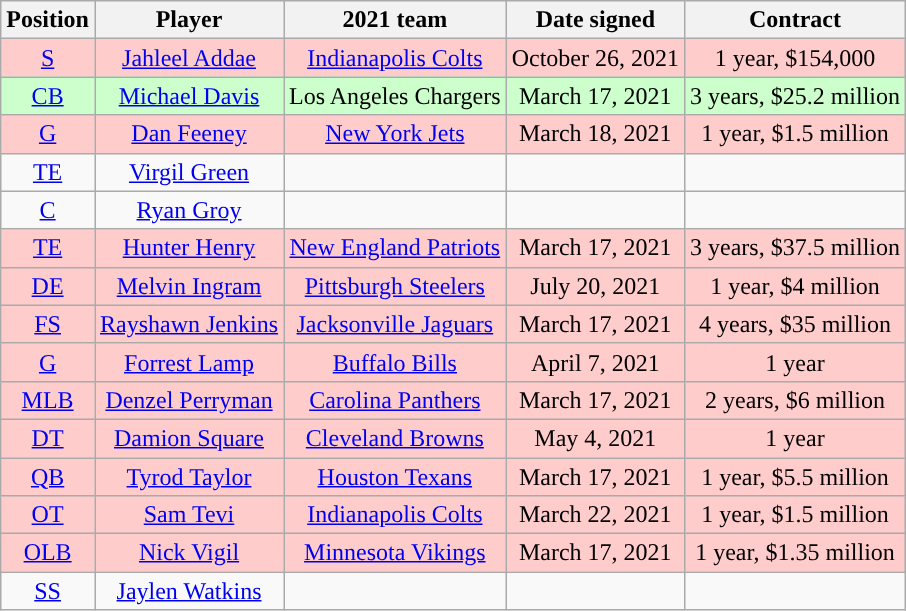<table class="wikitable" style="text-align:center">
<tr>
<th>Position</th>
<th>Player</th>
<th>2021 team</th>
<th>Date signed</th>
<th>Contract</th>
</tr>
<tr style="background:#fcc">
<td><a href='#'>S</a></td>
<td><a href='#'>Jahleel Addae</a></td>
<td><a href='#'>Indianapolis Colts</a></td>
<td>October 26, 2021</td>
<td>1 year, $154,000</td>
</tr>
<tr style="background:#cfc">
<td><a href='#'>CB</a></td>
<td><a href='#'>Michael Davis</a></td>
<td>Los Angeles Chargers</td>
<td>March 17, 2021</td>
<td>3 years, $25.2 million</td>
</tr>
<tr style="background:#fcc">
<td><a href='#'>G</a></td>
<td><a href='#'>Dan Feeney</a></td>
<td><a href='#'>New York Jets</a></td>
<td>March 18, 2021</td>
<td>1 year, $1.5 million</td>
</tr>
<tr>
<td><a href='#'>TE</a></td>
<td><a href='#'>Virgil Green</a></td>
<td></td>
<td></td>
<td></td>
</tr>
<tr>
<td><a href='#'>C</a></td>
<td><a href='#'>Ryan Groy</a></td>
<td></td>
<td></td>
<td></td>
</tr>
<tr style="background:#fcc">
<td><a href='#'>TE</a></td>
<td><a href='#'>Hunter Henry</a></td>
<td><a href='#'>New England Patriots</a></td>
<td>March 17, 2021</td>
<td>3 years, $37.5 million</td>
</tr>
<tr style="background:#fcc">
<td><a href='#'>DE</a></td>
<td><a href='#'>Melvin Ingram</a></td>
<td><a href='#'>Pittsburgh Steelers</a></td>
<td>July 20, 2021</td>
<td>1 year, $4 million</td>
</tr>
<tr style="background:#fcc">
<td><a href='#'>FS</a></td>
<td><a href='#'>Rayshawn Jenkins</a></td>
<td><a href='#'>Jacksonville Jaguars</a></td>
<td>March 17, 2021</td>
<td>4 years, $35 million</td>
</tr>
<tr style="background:#fcc">
<td><a href='#'>G</a></td>
<td><a href='#'>Forrest Lamp</a></td>
<td><a href='#'>Buffalo Bills</a></td>
<td>April 7, 2021</td>
<td>1 year</td>
</tr>
<tr style="background:#fcc">
<td><a href='#'>MLB</a></td>
<td><a href='#'>Denzel Perryman</a></td>
<td><a href='#'>Carolina Panthers</a></td>
<td>March 17, 2021</td>
<td>2 years, $6 million</td>
</tr>
<tr style="background:#fcc">
<td><a href='#'>DT</a></td>
<td><a href='#'>Damion Square</a></td>
<td><a href='#'>Cleveland Browns</a></td>
<td>May 4, 2021</td>
<td>1 year</td>
</tr>
<tr style="background:#fcc">
<td><a href='#'>QB</a></td>
<td><a href='#'>Tyrod Taylor</a></td>
<td><a href='#'>Houston Texans</a></td>
<td>March 17, 2021</td>
<td>1 year, $5.5 million</td>
</tr>
<tr style="background:#fcc">
<td><a href='#'>OT</a></td>
<td><a href='#'>Sam Tevi</a></td>
<td><a href='#'>Indianapolis Colts</a></td>
<td>March 22, 2021</td>
<td>1 year, $1.5 million</td>
</tr>
<tr style="background:#fcc">
<td><a href='#'>OLB</a></td>
<td><a href='#'>Nick Vigil</a></td>
<td><a href='#'>Minnesota Vikings</a></td>
<td>March 17, 2021</td>
<td>1 year, $1.35 million</td>
</tr>
<tr>
<td><a href='#'>SS</a></td>
<td><a href='#'>Jaylen Watkins</a></td>
<td></td>
<td></td>
<td></td>
</tr>
</table>
